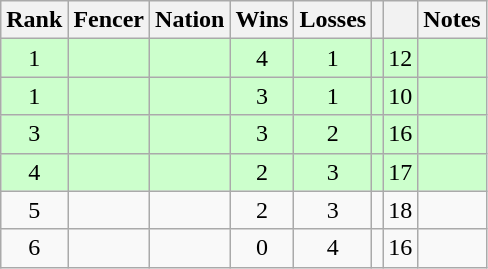<table class="wikitable sortable" style="text-align: center;">
<tr>
<th>Rank</th>
<th>Fencer</th>
<th>Nation</th>
<th>Wins</th>
<th>Losses</th>
<th></th>
<th></th>
<th>Notes</th>
</tr>
<tr style="background:#cfc;">
<td>1</td>
<td align=left></td>
<td align=left></td>
<td>4</td>
<td>1</td>
<td></td>
<td>12</td>
<td></td>
</tr>
<tr style="background:#cfc;">
<td>1</td>
<td align=left></td>
<td align=left></td>
<td>3</td>
<td>1</td>
<td></td>
<td>10</td>
<td></td>
</tr>
<tr style="background:#cfc;">
<td>3</td>
<td align=left></td>
<td align=left></td>
<td>3</td>
<td>2</td>
<td></td>
<td>16</td>
<td></td>
</tr>
<tr style="background:#cfc;">
<td>4</td>
<td align=left></td>
<td align=left></td>
<td>2</td>
<td>3</td>
<td></td>
<td>17</td>
<td></td>
</tr>
<tr>
<td>5</td>
<td align=left></td>
<td align=left></td>
<td>2</td>
<td>3</td>
<td></td>
<td>18</td>
<td></td>
</tr>
<tr>
<td>6</td>
<td align=left></td>
<td align=left></td>
<td>0</td>
<td>4</td>
<td></td>
<td>16</td>
<td></td>
</tr>
</table>
